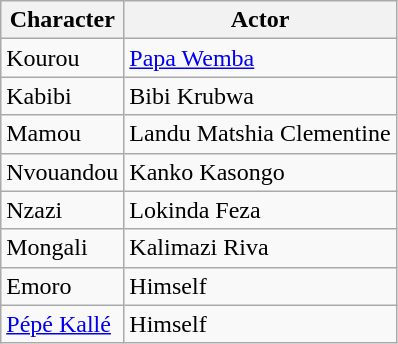<table class="wikitable">
<tr>
<th>Character</th>
<th>Actor</th>
</tr>
<tr>
<td>Kourou</td>
<td><a href='#'>Papa Wemba</a></td>
</tr>
<tr>
<td>Kabibi</td>
<td>Bibi Krubwa</td>
</tr>
<tr>
<td>Mamou</td>
<td>Landu Matshia Clementine</td>
</tr>
<tr>
<td>Nvouandou</td>
<td>Kanko Kasongo</td>
</tr>
<tr>
<td>Nzazi</td>
<td>Lokinda Feza</td>
</tr>
<tr>
<td>Mongali</td>
<td>Kalimazi Riva</td>
</tr>
<tr>
<td>Emoro</td>
<td>Himself</td>
</tr>
<tr>
<td><a href='#'>Pépé Kallé</a></td>
<td>Himself</td>
</tr>
</table>
